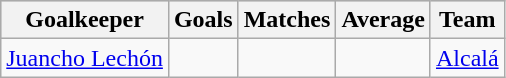<table class="wikitable sortable" class="wikitable">
<tr style="background:#ccc; text-align:center;">
<th>Goalkeeper</th>
<th>Goals</th>
<th>Matches</th>
<th>Average</th>
<th>Team</th>
</tr>
<tr>
<td> <a href='#'>Juancho Lechón</a></td>
<td></td>
<td></td>
<td></td>
<td><a href='#'>Alcalá</a></td>
</tr>
</table>
